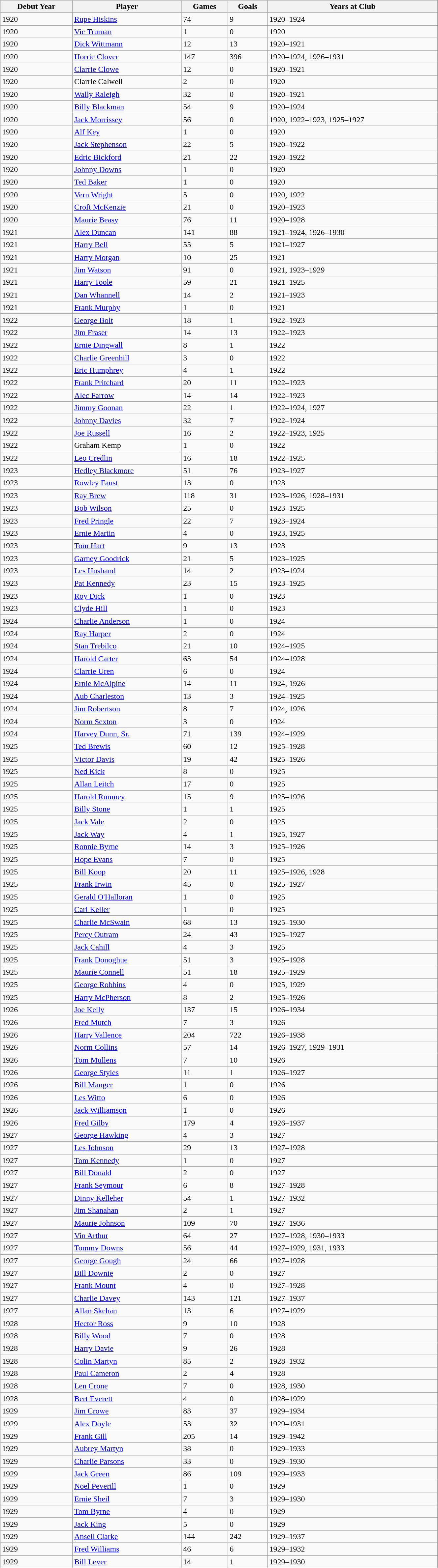<table class="wikitable" style="width:70%;">
<tr style="background:#87cefa;">
<th>Debut Year</th>
<th>Player</th>
<th>Games</th>
<th>Goals</th>
<th>Years at Club</th>
</tr>
<tr>
<td>1920</td>
<td><a href='#'>Rupe Hiskins</a></td>
<td>74</td>
<td>9</td>
<td>1920–1924</td>
</tr>
<tr>
<td>1920</td>
<td><a href='#'>Vic Truman</a></td>
<td>1</td>
<td>0</td>
<td>1920</td>
</tr>
<tr>
<td>1920</td>
<td><a href='#'>Dick Wittmann</a></td>
<td>12</td>
<td>13</td>
<td>1920–1921</td>
</tr>
<tr>
<td>1920</td>
<td><a href='#'>Horrie Clover</a></td>
<td>147</td>
<td>396</td>
<td>1920–1924, 1926–1931</td>
</tr>
<tr>
<td>1920</td>
<td><a href='#'>Clarrie Clowe</a></td>
<td>12</td>
<td>0</td>
<td>1920–1921</td>
</tr>
<tr>
<td>1920</td>
<td>Clarrie Calwell</td>
<td>2</td>
<td>0</td>
<td>1920</td>
</tr>
<tr>
<td>1920</td>
<td><a href='#'>Wally Raleigh</a></td>
<td>32</td>
<td>0</td>
<td>1920–1921</td>
</tr>
<tr>
<td>1920</td>
<td><a href='#'>Billy Blackman</a></td>
<td>54</td>
<td>9</td>
<td>1920–1924</td>
</tr>
<tr>
<td>1920</td>
<td><a href='#'>Jack Morrissey</a></td>
<td>56</td>
<td>0</td>
<td>1920, 1922–1923, 1925–1927</td>
</tr>
<tr>
<td>1920</td>
<td><a href='#'>Alf Key</a></td>
<td>1</td>
<td>0</td>
<td>1920</td>
</tr>
<tr>
<td>1920</td>
<td><a href='#'>Jack Stephenson</a></td>
<td>22</td>
<td>5</td>
<td>1920–1922</td>
</tr>
<tr>
<td>1920</td>
<td><a href='#'>Edric Bickford</a></td>
<td>21</td>
<td>22</td>
<td>1920–1922</td>
</tr>
<tr>
<td>1920</td>
<td><a href='#'>Johnny Downs</a></td>
<td>1</td>
<td>0</td>
<td>1920</td>
</tr>
<tr>
<td>1920</td>
<td><a href='#'>Ted Baker</a></td>
<td>1</td>
<td>0</td>
<td>1920</td>
</tr>
<tr>
<td>1920</td>
<td><a href='#'>Vern Wright</a></td>
<td>5</td>
<td>0</td>
<td>1920, 1922</td>
</tr>
<tr>
<td>1920</td>
<td><a href='#'>Croft McKenzie</a></td>
<td>21</td>
<td>0</td>
<td>1920–1923</td>
</tr>
<tr>
<td>1920</td>
<td><a href='#'>Maurie Beasy</a></td>
<td>76</td>
<td>11</td>
<td>1920–1928</td>
</tr>
<tr>
<td>1921</td>
<td><a href='#'>Alex Duncan</a></td>
<td>141</td>
<td>88</td>
<td>1921–1924, 1926–1930</td>
</tr>
<tr>
<td>1921</td>
<td><a href='#'>Harry Bell</a></td>
<td>55</td>
<td>5</td>
<td>1921–1927</td>
</tr>
<tr>
<td>1921</td>
<td><a href='#'>Harry Morgan</a></td>
<td>10</td>
<td>25</td>
<td>1921</td>
</tr>
<tr>
<td>1921</td>
<td><a href='#'>Jim Watson</a></td>
<td>91</td>
<td>0</td>
<td>1921, 1923–1929</td>
</tr>
<tr>
<td>1921</td>
<td><a href='#'>Harry Toole</a></td>
<td>59</td>
<td>21</td>
<td>1921–1925</td>
</tr>
<tr>
<td>1921</td>
<td><a href='#'>Dan Whannell</a></td>
<td>14</td>
<td>2</td>
<td>1921–1923</td>
</tr>
<tr>
<td>1921</td>
<td><a href='#'>Frank Murphy</a></td>
<td>1</td>
<td>0</td>
<td>1921</td>
</tr>
<tr>
<td>1922</td>
<td><a href='#'>George Bolt</a></td>
<td>18</td>
<td>1</td>
<td>1922–1923</td>
</tr>
<tr>
<td>1922</td>
<td><a href='#'>Jim Fraser</a></td>
<td>14</td>
<td>13</td>
<td>1922–1923</td>
</tr>
<tr>
<td>1922</td>
<td><a href='#'>Ernie Dingwall</a></td>
<td>8</td>
<td>1</td>
<td>1922</td>
</tr>
<tr>
<td>1922</td>
<td><a href='#'>Charlie Greenhill</a></td>
<td>3</td>
<td>0</td>
<td>1922</td>
</tr>
<tr>
<td>1922</td>
<td><a href='#'>Eric Humphrey</a></td>
<td>4</td>
<td>1</td>
<td>1922</td>
</tr>
<tr>
<td>1922</td>
<td><a href='#'>Frank Pritchard</a></td>
<td>20</td>
<td>11</td>
<td>1922–1923</td>
</tr>
<tr>
<td>1922</td>
<td><a href='#'>Alec Farrow</a></td>
<td>14</td>
<td>14</td>
<td>1922–1923</td>
</tr>
<tr>
<td>1922</td>
<td><a href='#'>Jimmy Goonan</a></td>
<td>22</td>
<td>1</td>
<td>1922–1924, 1927</td>
</tr>
<tr>
<td>1922</td>
<td><a href='#'>Johnny Davies</a></td>
<td>32</td>
<td>7</td>
<td>1922–1924</td>
</tr>
<tr>
<td>1922</td>
<td><a href='#'>Joe Russell</a></td>
<td>16</td>
<td>2</td>
<td>1922–1923, 1925</td>
</tr>
<tr>
<td>1922</td>
<td>Graham Kemp</td>
<td>1</td>
<td>0</td>
<td>1922</td>
</tr>
<tr>
<td>1922</td>
<td><a href='#'>Leo Credlin</a></td>
<td>16</td>
<td>18</td>
<td>1922–1925</td>
</tr>
<tr>
<td>1923</td>
<td><a href='#'>Hedley Blackmore</a></td>
<td>51</td>
<td>76</td>
<td>1923–1927</td>
</tr>
<tr>
<td>1923</td>
<td><a href='#'>Rowley Faust</a></td>
<td>13</td>
<td>0</td>
<td>1923</td>
</tr>
<tr>
<td>1923</td>
<td><a href='#'>Ray Brew</a></td>
<td>118</td>
<td>31</td>
<td>1923–1926, 1928–1931</td>
</tr>
<tr>
<td>1923</td>
<td><a href='#'>Bob Wilson</a></td>
<td>25</td>
<td>0</td>
<td>1923–1925</td>
</tr>
<tr>
<td>1923</td>
<td><a href='#'>Fred Pringle</a></td>
<td>22</td>
<td>7</td>
<td>1923–1924</td>
</tr>
<tr>
<td>1923</td>
<td><a href='#'>Ernie Martin</a></td>
<td>4</td>
<td>0</td>
<td>1923, 1925</td>
</tr>
<tr>
<td>1923</td>
<td><a href='#'>Tom Hart</a></td>
<td>9</td>
<td>13</td>
<td>1923</td>
</tr>
<tr>
<td>1923</td>
<td><a href='#'>Garney Goodrick</a></td>
<td>21</td>
<td>5</td>
<td>1923–1925</td>
</tr>
<tr>
<td>1923</td>
<td><a href='#'>Les Husband</a></td>
<td>14</td>
<td>2</td>
<td>1923–1924</td>
</tr>
<tr>
<td>1923</td>
<td><a href='#'>Pat Kennedy</a></td>
<td>23</td>
<td>15</td>
<td>1923–1925</td>
</tr>
<tr>
<td>1923</td>
<td><a href='#'>Roy Dick</a></td>
<td>1</td>
<td>0</td>
<td>1923</td>
</tr>
<tr>
<td>1923</td>
<td><a href='#'>Clyde Hill</a></td>
<td>1</td>
<td>0</td>
<td>1923</td>
</tr>
<tr>
<td>1924</td>
<td><a href='#'>Charlie Anderson</a></td>
<td>1</td>
<td>0</td>
<td>1924</td>
</tr>
<tr>
<td>1924</td>
<td><a href='#'>Ray Harper</a></td>
<td>2</td>
<td>0</td>
<td>1924</td>
</tr>
<tr>
<td>1924</td>
<td><a href='#'>Stan Trebilco</a></td>
<td>21</td>
<td>10</td>
<td>1924–1925</td>
</tr>
<tr>
<td>1924</td>
<td><a href='#'>Harold Carter</a></td>
<td>63</td>
<td>54</td>
<td>1924–1928</td>
</tr>
<tr>
<td>1924</td>
<td><a href='#'>Clarrie Uren</a></td>
<td>6</td>
<td>0</td>
<td>1924</td>
</tr>
<tr>
<td>1924</td>
<td><a href='#'>Ernie McAlpine</a></td>
<td>14</td>
<td>11</td>
<td>1924, 1926</td>
</tr>
<tr>
<td>1924</td>
<td><a href='#'>Aub Charleston</a></td>
<td>13</td>
<td>3</td>
<td>1924–1925</td>
</tr>
<tr>
<td>1924</td>
<td><a href='#'>Jim Robertson</a></td>
<td>8</td>
<td>7</td>
<td>1924, 1926</td>
</tr>
<tr>
<td>1924</td>
<td><a href='#'>Norm Sexton</a></td>
<td>3</td>
<td>0</td>
<td>1924</td>
</tr>
<tr>
<td>1924</td>
<td><a href='#'>Harvey Dunn, Sr.</a></td>
<td>71</td>
<td>139</td>
<td>1924–1929</td>
</tr>
<tr>
<td>1925</td>
<td><a href='#'>Ted Brewis</a></td>
<td>60</td>
<td>12</td>
<td>1925–1928</td>
</tr>
<tr>
<td>1925</td>
<td><a href='#'>Victor Davis</a></td>
<td>19</td>
<td>42</td>
<td>1925–1926</td>
</tr>
<tr>
<td>1925</td>
<td><a href='#'>Ned Kick</a></td>
<td>8</td>
<td>0</td>
<td>1925</td>
</tr>
<tr>
<td>1925</td>
<td><a href='#'>Allan Leitch</a></td>
<td>17</td>
<td>0</td>
<td>1925</td>
</tr>
<tr>
<td>1925</td>
<td><a href='#'>Harold Rumney</a></td>
<td>15</td>
<td>9</td>
<td>1925–1926</td>
</tr>
<tr>
<td>1925</td>
<td><a href='#'>Billy Stone</a></td>
<td>1</td>
<td>1</td>
<td>1925</td>
</tr>
<tr>
<td>1925</td>
<td><a href='#'>Jack Vale</a></td>
<td>2</td>
<td>0</td>
<td>1925</td>
</tr>
<tr>
<td>1925</td>
<td><a href='#'>Jack Way</a></td>
<td>4</td>
<td>1</td>
<td>1925, 1927</td>
</tr>
<tr>
<td>1925</td>
<td><a href='#'>Ronnie Byrne</a></td>
<td>14</td>
<td>3</td>
<td>1925–1926</td>
</tr>
<tr>
<td>1925</td>
<td><a href='#'>Hope Evans</a></td>
<td>7</td>
<td>0</td>
<td>1925</td>
</tr>
<tr>
<td>1925</td>
<td><a href='#'>Bill Koop</a></td>
<td>20</td>
<td>11</td>
<td>1925–1926, 1928</td>
</tr>
<tr>
<td>1925</td>
<td><a href='#'>Frank Irwin</a></td>
<td>45</td>
<td>0</td>
<td>1925–1927</td>
</tr>
<tr>
<td>1925</td>
<td><a href='#'>Gerald O'Halloran</a></td>
<td>1</td>
<td>0</td>
<td>1925</td>
</tr>
<tr>
<td>1925</td>
<td><a href='#'>Carl Keller</a></td>
<td>1</td>
<td>0</td>
<td>1925</td>
</tr>
<tr>
<td>1925</td>
<td><a href='#'>Charlie McSwain</a></td>
<td>68</td>
<td>13</td>
<td>1925–1930</td>
</tr>
<tr>
<td>1925</td>
<td><a href='#'>Percy Outram</a></td>
<td>24</td>
<td>43</td>
<td>1925–1927</td>
</tr>
<tr>
<td>1925</td>
<td><a href='#'>Jack Cahill</a></td>
<td>4</td>
<td>3</td>
<td>1925</td>
</tr>
<tr>
<td>1925</td>
<td><a href='#'>Frank Donoghue</a></td>
<td>51</td>
<td>3</td>
<td>1925–1928</td>
</tr>
<tr>
<td>1925</td>
<td><a href='#'>Maurie Connell</a></td>
<td>51</td>
<td>18</td>
<td>1925–1929</td>
</tr>
<tr>
<td>1925</td>
<td><a href='#'>George Robbins</a></td>
<td>4</td>
<td>0</td>
<td>1925, 1929</td>
</tr>
<tr>
<td>1925</td>
<td><a href='#'>Harry McPherson</a></td>
<td>8</td>
<td>2</td>
<td>1925–1926</td>
</tr>
<tr>
<td>1926</td>
<td><a href='#'>Joe Kelly</a></td>
<td>137</td>
<td>15</td>
<td>1926–1934</td>
</tr>
<tr>
<td>1926</td>
<td><a href='#'>Fred Mutch</a></td>
<td>7</td>
<td>3</td>
<td>1926</td>
</tr>
<tr>
<td>1926</td>
<td><a href='#'>Harry Vallence</a></td>
<td>204</td>
<td>722</td>
<td>1926–1938</td>
</tr>
<tr>
<td>1926</td>
<td><a href='#'>Norm Collins</a></td>
<td>57</td>
<td>14</td>
<td>1926–1927, 1929–1931</td>
</tr>
<tr>
<td>1926</td>
<td><a href='#'>Tom Mullens</a></td>
<td>7</td>
<td>10</td>
<td>1926</td>
</tr>
<tr>
<td>1926</td>
<td><a href='#'>George Styles</a></td>
<td>11</td>
<td>1</td>
<td>1926–1927</td>
</tr>
<tr>
<td>1926</td>
<td><a href='#'>Bill Manger</a></td>
<td>1</td>
<td>0</td>
<td>1926</td>
</tr>
<tr>
<td>1926</td>
<td><a href='#'>Les Witto</a></td>
<td>6</td>
<td>0</td>
<td>1926</td>
</tr>
<tr>
<td>1926</td>
<td><a href='#'>Jack Williamson</a></td>
<td>1</td>
<td>0</td>
<td>1926</td>
</tr>
<tr>
<td>1926</td>
<td><a href='#'>Fred Gilby</a></td>
<td>179</td>
<td>4</td>
<td>1926–1937</td>
</tr>
<tr>
<td>1927</td>
<td><a href='#'>George Hawking</a></td>
<td>4</td>
<td>3</td>
<td>1927</td>
</tr>
<tr>
<td>1927</td>
<td><a href='#'>Les Johnson</a></td>
<td>29</td>
<td>13</td>
<td>1927–1928</td>
</tr>
<tr>
<td>1927</td>
<td><a href='#'>Tom Kennedy</a></td>
<td>1</td>
<td>0</td>
<td>1927</td>
</tr>
<tr>
<td>1927</td>
<td><a href='#'>Bill Donald</a></td>
<td>2</td>
<td>0</td>
<td>1927</td>
</tr>
<tr>
<td>1927</td>
<td><a href='#'>Frank Seymour</a></td>
<td>6</td>
<td>8</td>
<td>1927–1928</td>
</tr>
<tr>
<td>1927</td>
<td><a href='#'>Dinny Kelleher</a></td>
<td>54</td>
<td>1</td>
<td>1927–1932</td>
</tr>
<tr>
<td>1927</td>
<td><a href='#'>Jim Shanahan</a></td>
<td>2</td>
<td>1</td>
<td>1927</td>
</tr>
<tr>
<td>1927</td>
<td><a href='#'>Maurie Johnson</a></td>
<td>109</td>
<td>70</td>
<td>1927–1936</td>
</tr>
<tr>
<td>1927</td>
<td><a href='#'>Vin Arthur</a></td>
<td>64</td>
<td>27</td>
<td>1927–1928, 1930–1933</td>
</tr>
<tr>
<td>1927</td>
<td><a href='#'>Tommy Downs</a></td>
<td>56</td>
<td>44</td>
<td>1927–1929, 1931, 1933</td>
</tr>
<tr>
<td>1927</td>
<td><a href='#'>George Gough</a></td>
<td>24</td>
<td>66</td>
<td>1927–1928</td>
</tr>
<tr>
<td>1927</td>
<td><a href='#'>Bill Downie</a></td>
<td>2</td>
<td>0</td>
<td>1927</td>
</tr>
<tr>
<td>1927</td>
<td><a href='#'>Frank Mount</a></td>
<td>4</td>
<td>0</td>
<td>1927–1928</td>
</tr>
<tr>
<td>1927</td>
<td><a href='#'>Charlie Davey</a></td>
<td>143</td>
<td>121</td>
<td>1927–1937</td>
</tr>
<tr>
<td>1927</td>
<td><a href='#'>Allan Skehan</a></td>
<td>13</td>
<td>6</td>
<td>1927–1929</td>
</tr>
<tr>
<td>1928</td>
<td><a href='#'>Hector Ross</a></td>
<td>9</td>
<td>10</td>
<td>1928</td>
</tr>
<tr>
<td>1928</td>
<td><a href='#'>Billy Wood</a></td>
<td>7</td>
<td>0</td>
<td>1928</td>
</tr>
<tr>
<td>1928</td>
<td><a href='#'>Harry Davie</a></td>
<td>9</td>
<td>26</td>
<td>1928</td>
</tr>
<tr>
<td>1928</td>
<td><a href='#'>Colin Martyn</a></td>
<td>85</td>
<td>2</td>
<td>1928–1932</td>
</tr>
<tr>
<td>1928</td>
<td><a href='#'>Paul Cameron</a></td>
<td>2</td>
<td>4</td>
<td>1928</td>
</tr>
<tr>
<td>1928</td>
<td><a href='#'>Len Crone</a></td>
<td>7</td>
<td>0</td>
<td>1928, 1930</td>
</tr>
<tr>
<td>1928</td>
<td><a href='#'>Bert Everett</a></td>
<td>4</td>
<td>0</td>
<td>1928–1929</td>
</tr>
<tr>
<td>1929</td>
<td><a href='#'>Jim Crowe</a></td>
<td>83</td>
<td>37</td>
<td>1929–1934</td>
</tr>
<tr>
<td>1929</td>
<td><a href='#'>Alex Doyle</a></td>
<td>53</td>
<td>32</td>
<td>1929–1931</td>
</tr>
<tr>
<td>1929</td>
<td><a href='#'>Frank Gill</a></td>
<td>205</td>
<td>14</td>
<td>1929–1942</td>
</tr>
<tr>
<td>1929</td>
<td><a href='#'>Aubrey Martyn</a></td>
<td>38</td>
<td>0</td>
<td>1929–1933</td>
</tr>
<tr>
<td>1929</td>
<td><a href='#'>Charlie Parsons</a></td>
<td>33</td>
<td>0</td>
<td>1929–1930</td>
</tr>
<tr>
<td>1929</td>
<td><a href='#'>Jack Green</a></td>
<td>86</td>
<td>109</td>
<td>1929–1933</td>
</tr>
<tr>
<td>1929</td>
<td><a href='#'>Noel Peverill</a></td>
<td>1</td>
<td>0</td>
<td>1929</td>
</tr>
<tr>
<td>1929</td>
<td><a href='#'>Ernie Sheil</a></td>
<td>7</td>
<td>3</td>
<td>1929–1930</td>
</tr>
<tr>
<td>1929</td>
<td><a href='#'>Tom Byrne</a></td>
<td>4</td>
<td>0</td>
<td>1929</td>
</tr>
<tr>
<td>1929</td>
<td><a href='#'>Jack King</a></td>
<td>5</td>
<td>0</td>
<td>1929</td>
</tr>
<tr>
<td>1929</td>
<td><a href='#'>Ansell Clarke</a></td>
<td>144</td>
<td>242</td>
<td>1929–1937</td>
</tr>
<tr>
<td>1929</td>
<td><a href='#'>Fred Williams</a></td>
<td>46</td>
<td>6</td>
<td>1929–1932</td>
</tr>
<tr>
<td>1929</td>
<td><a href='#'>Bill Lever</a></td>
<td>14</td>
<td>1</td>
<td>1929–1930</td>
</tr>
</table>
